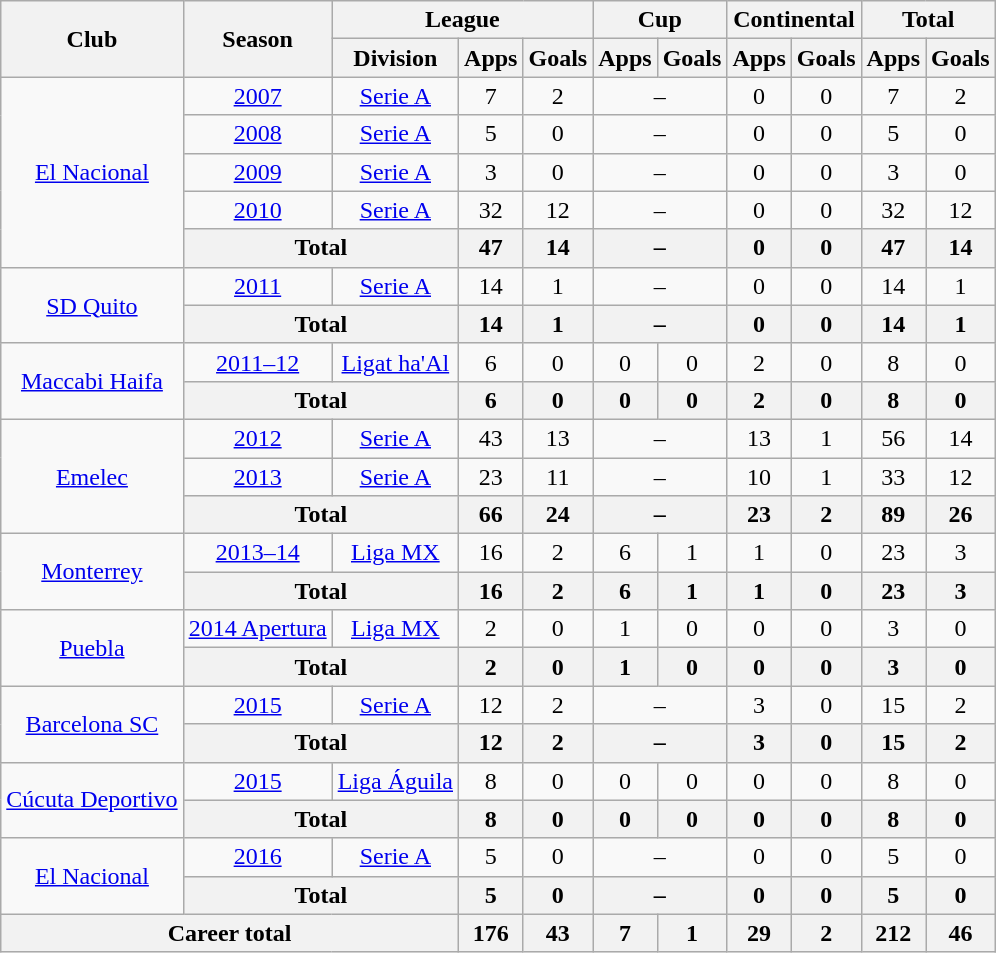<table class="wikitable" style="text-align: center;">
<tr>
<th rowspan="2">Club</th>
<th rowspan="2">Season</th>
<th colspan="3">League</th>
<th colspan="2">Cup</th>
<th colspan="2">Continental</th>
<th colspan="2">Total</th>
</tr>
<tr>
<th>Division</th>
<th>Apps</th>
<th>Goals</th>
<th>Apps</th>
<th>Goals</th>
<th>Apps</th>
<th>Goals</th>
<th>Apps</th>
<th>Goals</th>
</tr>
<tr>
<td rowspan="5"><a href='#'>El Nacional</a></td>
<td><a href='#'>2007</a></td>
<td><a href='#'>Serie A</a></td>
<td>7</td>
<td>2</td>
<td colspan="2">–</td>
<td>0</td>
<td>0</td>
<td>7</td>
<td>2</td>
</tr>
<tr>
<td><a href='#'>2008</a></td>
<td><a href='#'>Serie A</a></td>
<td>5</td>
<td>0</td>
<td colspan="2">–</td>
<td>0</td>
<td>0</td>
<td>5</td>
<td>0</td>
</tr>
<tr>
<td><a href='#'>2009</a></td>
<td><a href='#'>Serie A</a></td>
<td>3</td>
<td>0</td>
<td colspan="2">–</td>
<td>0</td>
<td>0</td>
<td>3</td>
<td>0</td>
</tr>
<tr>
<td><a href='#'>2010</a></td>
<td><a href='#'>Serie A</a></td>
<td>32</td>
<td>12</td>
<td colspan="2">–</td>
<td>0</td>
<td>0</td>
<td>32</td>
<td>12</td>
</tr>
<tr>
<th colspan="2">Total</th>
<th>47</th>
<th>14</th>
<th colspan="2">–</th>
<th>0</th>
<th>0</th>
<th>47</th>
<th>14</th>
</tr>
<tr>
<td rowspan="2"><a href='#'>SD Quito</a></td>
<td><a href='#'>2011</a></td>
<td><a href='#'>Serie A</a></td>
<td>14</td>
<td>1</td>
<td colspan="2">–</td>
<td>0</td>
<td>0</td>
<td>14</td>
<td>1</td>
</tr>
<tr>
<th colspan="2">Total</th>
<th>14</th>
<th>1</th>
<th colspan="2">–</th>
<th>0</th>
<th>0</th>
<th>14</th>
<th>1</th>
</tr>
<tr>
<td rowspan="2"><a href='#'>Maccabi Haifa</a></td>
<td><a href='#'>2011–12</a></td>
<td><a href='#'>Ligat ha'Al</a></td>
<td>6</td>
<td>0</td>
<td>0</td>
<td>0</td>
<td>2</td>
<td>0</td>
<td>8</td>
<td>0</td>
</tr>
<tr>
<th colspan="2">Total</th>
<th>6</th>
<th>0</th>
<th>0</th>
<th>0</th>
<th>2</th>
<th>0</th>
<th>8</th>
<th>0</th>
</tr>
<tr>
<td rowspan="3"><a href='#'>Emelec</a></td>
<td><a href='#'>2012</a></td>
<td><a href='#'>Serie A</a></td>
<td>43</td>
<td>13</td>
<td colspan="2">–</td>
<td>13</td>
<td>1</td>
<td>56</td>
<td>14</td>
</tr>
<tr>
<td><a href='#'>2013</a></td>
<td><a href='#'>Serie A</a></td>
<td>23</td>
<td>11</td>
<td colspan="2">–</td>
<td>10</td>
<td>1</td>
<td>33</td>
<td>12</td>
</tr>
<tr>
<th colspan="2">Total</th>
<th>66</th>
<th>24</th>
<th colspan="2">–</th>
<th>23</th>
<th>2</th>
<th>89</th>
<th>26</th>
</tr>
<tr>
<td rowspan="2"><a href='#'>Monterrey</a></td>
<td><a href='#'>2013–14</a></td>
<td><a href='#'>Liga MX</a></td>
<td>16</td>
<td>2</td>
<td>6</td>
<td>1</td>
<td>1</td>
<td>0</td>
<td>23</td>
<td>3</td>
</tr>
<tr>
<th colspan="2">Total</th>
<th>16</th>
<th>2</th>
<th>6</th>
<th>1</th>
<th>1</th>
<th>0</th>
<th>23</th>
<th>3</th>
</tr>
<tr>
<td rowspan="2"><a href='#'>Puebla</a></td>
<td><a href='#'>2014 Apertura</a></td>
<td><a href='#'>Liga MX</a></td>
<td>2</td>
<td>0</td>
<td>1</td>
<td>0</td>
<td>0</td>
<td>0</td>
<td>3</td>
<td>0</td>
</tr>
<tr>
<th colspan="2">Total</th>
<th>2</th>
<th>0</th>
<th>1</th>
<th>0</th>
<th>0</th>
<th>0</th>
<th>3</th>
<th>0</th>
</tr>
<tr>
<td rowspan="2"><a href='#'>Barcelona SC</a></td>
<td><a href='#'>2015</a></td>
<td><a href='#'>Serie A</a></td>
<td>12</td>
<td>2</td>
<td colspan="2">–</td>
<td>3</td>
<td>0</td>
<td>15</td>
<td>2</td>
</tr>
<tr>
<th colspan="2">Total</th>
<th>12</th>
<th>2</th>
<th colspan="2">–</th>
<th>3</th>
<th>0</th>
<th>15</th>
<th>2</th>
</tr>
<tr>
<td rowspan="2"><a href='#'>Cúcuta Deportivo</a></td>
<td><a href='#'>2015</a></td>
<td><a href='#'>Liga Águila</a></td>
<td>8</td>
<td>0</td>
<td>0</td>
<td>0</td>
<td>0</td>
<td>0</td>
<td>8</td>
<td>0</td>
</tr>
<tr>
<th colspan="2">Total</th>
<th>8</th>
<th>0</th>
<th>0</th>
<th>0</th>
<th>0</th>
<th>0</th>
<th>8</th>
<th>0</th>
</tr>
<tr>
<td rowspan="2"><a href='#'>El Nacional</a></td>
<td><a href='#'>2016</a></td>
<td><a href='#'>Serie A</a></td>
<td>5</td>
<td>0</td>
<td colspan="2">–</td>
<td>0</td>
<td>0</td>
<td>5</td>
<td>0</td>
</tr>
<tr>
<th colspan="2">Total</th>
<th>5</th>
<th>0</th>
<th colspan="2">–</th>
<th>0</th>
<th>0</th>
<th>5</th>
<th>0</th>
</tr>
<tr>
<th colspan="3">Career total</th>
<th>176</th>
<th>43</th>
<th>7</th>
<th>1</th>
<th>29</th>
<th>2</th>
<th>212</th>
<th>46</th>
</tr>
</table>
